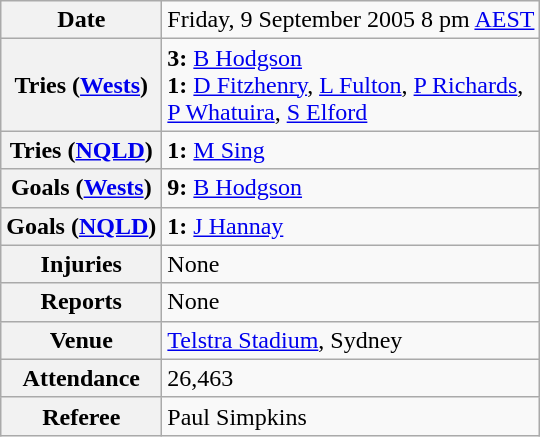<table class="wikitable">
<tr>
<th>Date</th>
<td>Friday, 9 September 2005 8 pm <a href='#'>AEST</a></td>
</tr>
<tr>
<th>Tries (<a href='#'>Wests</a>)</th>
<td><strong>3:</strong> <a href='#'>B Hodgson</a><br><strong>1:</strong> <a href='#'>D Fitzhenry</a>, <a href='#'>L Fulton</a>, <a href='#'>P Richards</a>,<br><a href='#'>P Whatuira</a>, <a href='#'>S Elford</a></td>
</tr>
<tr>
<th>Tries (<a href='#'>NQLD</a>)</th>
<td><strong>1:</strong> <a href='#'>M Sing</a></td>
</tr>
<tr>
<th>Goals (<a href='#'>Wests</a>)</th>
<td><strong>9:</strong> <a href='#'>B Hodgson</a></td>
</tr>
<tr>
<th>Goals (<a href='#'>NQLD</a>)</th>
<td><strong>1:</strong> <a href='#'>J Hannay</a></td>
</tr>
<tr>
<th>Injuries</th>
<td>None</td>
</tr>
<tr>
<th>Reports</th>
<td>None</td>
</tr>
<tr>
<th>Venue</th>
<td><a href='#'>Telstra Stadium</a>, Sydney</td>
</tr>
<tr>
<th>Attendance</th>
<td>26,463</td>
</tr>
<tr>
<th>Referee</th>
<td>Paul Simpkins</td>
</tr>
</table>
